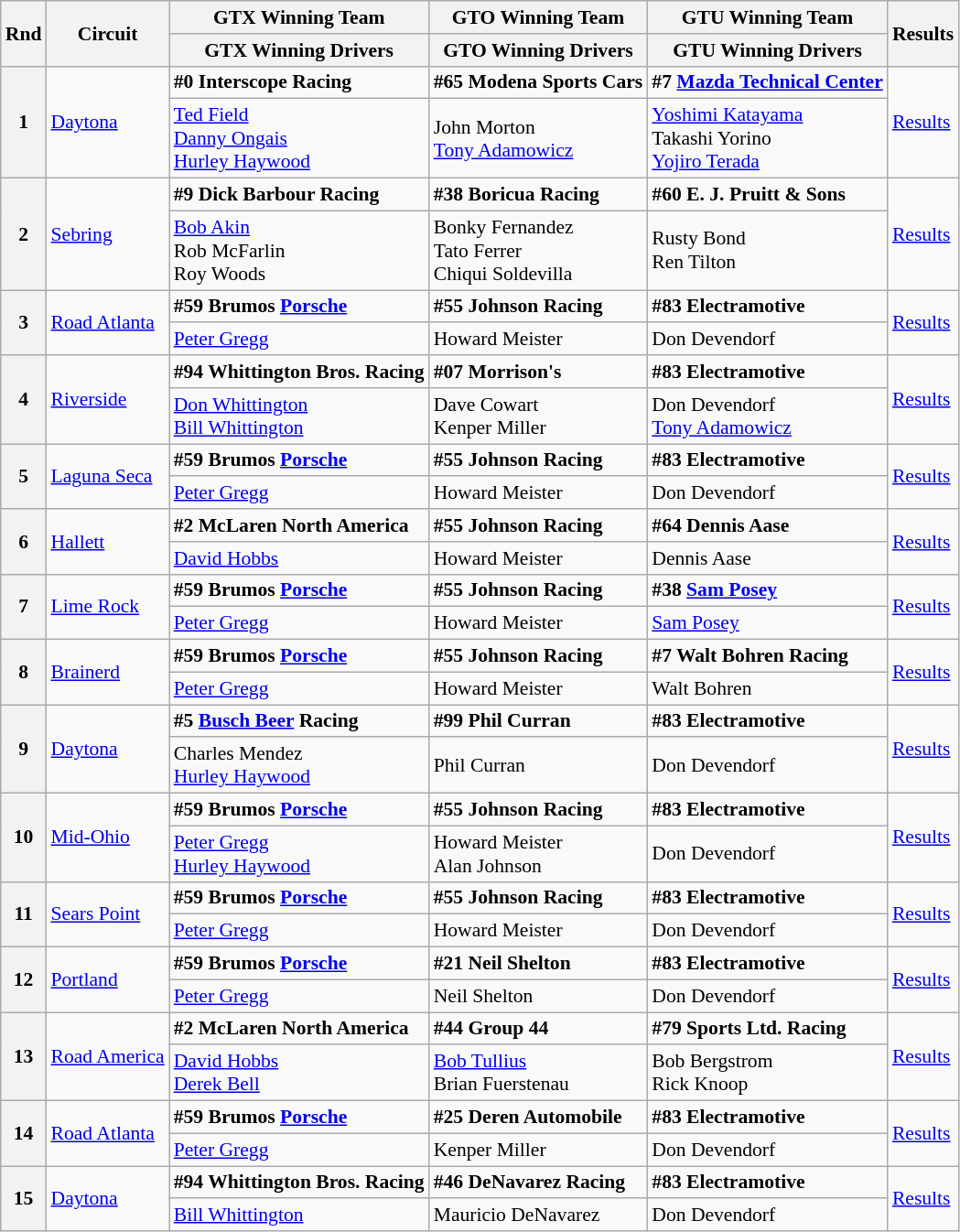<table class="wikitable" style="font-size: 90%;">
<tr>
<th rowspan=2>Rnd</th>
<th rowspan=2>Circuit</th>
<th>GTX Winning Team</th>
<th>GTO Winning Team</th>
<th>GTU Winning Team</th>
<th rowspan=2>Results</th>
</tr>
<tr>
<th>GTX Winning Drivers</th>
<th>GTO Winning Drivers</th>
<th>GTU Winning Drivers</th>
</tr>
<tr>
<th rowspan=2>1</th>
<td rowspan=2><a href='#'>Daytona</a></td>
<td><strong> #0 Interscope Racing</strong></td>
<td><strong> #65 Modena Sports Cars</strong></td>
<td><strong> #7 <a href='#'>Mazda Technical Center</a></strong></td>
<td rowspan=2><a href='#'>Results</a></td>
</tr>
<tr>
<td> <a href='#'>Ted Field</a><br> <a href='#'>Danny Ongais</a><br> <a href='#'>Hurley Haywood</a></td>
<td> John Morton<br> <a href='#'>Tony Adamowicz</a></td>
<td> <a href='#'>Yoshimi Katayama</a><br> Takashi Yorino<br> <a href='#'>Yojiro Terada</a></td>
</tr>
<tr>
<th rowspan=2>2</th>
<td rowspan=2><a href='#'>Sebring</a></td>
<td><strong> #9 Dick Barbour Racing</strong></td>
<td><strong> #38 Boricua Racing</strong></td>
<td><strong> #60 E. J. Pruitt & Sons</strong></td>
<td rowspan=2><a href='#'>Results</a></td>
</tr>
<tr>
<td> <a href='#'>Bob Akin</a><br> Rob McFarlin<br> Roy Woods</td>
<td> Bonky Fernandez<br> Tato Ferrer<br> Chiqui Soldevilla</td>
<td> Rusty Bond<br> Ren Tilton</td>
</tr>
<tr>
<th rowspan=2>3</th>
<td rowspan=2><a href='#'>Road Atlanta</a></td>
<td><strong> #59 Brumos <a href='#'>Porsche</a></strong></td>
<td><strong> #55 Johnson Racing</strong></td>
<td><strong> #83 Electramotive</strong></td>
<td rowspan=2><a href='#'>Results</a></td>
</tr>
<tr>
<td> <a href='#'>Peter Gregg</a></td>
<td> Howard Meister</td>
<td> Don Devendorf</td>
</tr>
<tr>
<th rowspan=2>4</th>
<td rowspan=2><a href='#'>Riverside</a></td>
<td><strong> #94 Whittington Bros. Racing</strong></td>
<td><strong> #07 Morrison's</strong></td>
<td><strong> #83 Electramotive</strong></td>
<td rowspan=2><a href='#'>Results</a></td>
</tr>
<tr>
<td> <a href='#'>Don Whittington</a><br> <a href='#'>Bill Whittington</a></td>
<td> Dave Cowart<br> Kenper Miller</td>
<td> Don Devendorf<br> <a href='#'>Tony Adamowicz</a></td>
</tr>
<tr>
<th rowspan=2>5</th>
<td rowspan=2><a href='#'>Laguna Seca</a></td>
<td><strong> #59 Brumos <a href='#'>Porsche</a></strong></td>
<td><strong> #55 Johnson Racing</strong></td>
<td><strong> #83 Electramotive</strong></td>
<td rowspan=2><a href='#'>Results</a></td>
</tr>
<tr>
<td> <a href='#'>Peter Gregg</a></td>
<td> Howard Meister</td>
<td> Don Devendorf</td>
</tr>
<tr>
<th rowspan=2>6</th>
<td rowspan=2><a href='#'>Hallett</a></td>
<td><strong> #2 McLaren North America</strong></td>
<td><strong> #55 Johnson Racing</strong></td>
<td><strong> #64 Dennis Aase</strong></td>
<td rowspan=2><a href='#'>Results</a></td>
</tr>
<tr>
<td> <a href='#'>David Hobbs</a></td>
<td> Howard Meister</td>
<td> Dennis Aase</td>
</tr>
<tr>
<th rowspan=2>7</th>
<td rowspan=2><a href='#'>Lime Rock</a></td>
<td><strong> #59 Brumos <a href='#'>Porsche</a></strong></td>
<td><strong> #55 Johnson Racing</strong></td>
<td><strong> #38 <a href='#'>Sam Posey</a></strong></td>
<td rowspan=2><a href='#'>Results</a></td>
</tr>
<tr>
<td> <a href='#'>Peter Gregg</a></td>
<td> Howard Meister</td>
<td> <a href='#'>Sam Posey</a></td>
</tr>
<tr>
<th rowspan=2>8</th>
<td rowspan=2><a href='#'>Brainerd</a></td>
<td><strong> #59 Brumos <a href='#'>Porsche</a></strong></td>
<td><strong> #55 Johnson Racing</strong></td>
<td><strong> #7 Walt Bohren Racing</strong></td>
<td rowspan=2><a href='#'>Results</a></td>
</tr>
<tr>
<td> <a href='#'>Peter Gregg</a></td>
<td> Howard Meister</td>
<td> Walt Bohren</td>
</tr>
<tr>
<th rowspan=2>9</th>
<td rowspan=2><a href='#'>Daytona</a></td>
<td><strong> #5 <a href='#'>Busch Beer</a> Racing</strong></td>
<td><strong> #99 Phil Curran</strong></td>
<td><strong> #83 Electramotive</strong></td>
<td rowspan=2><a href='#'>Results</a></td>
</tr>
<tr>
<td> Charles Mendez<br> <a href='#'>Hurley Haywood</a></td>
<td> Phil Curran</td>
<td> Don Devendorf</td>
</tr>
<tr>
<th rowspan=2>10</th>
<td rowspan=2><a href='#'>Mid-Ohio</a></td>
<td><strong> #59 Brumos <a href='#'>Porsche</a></strong></td>
<td><strong> #55 Johnson Racing</strong></td>
<td><strong> #83 Electramotive</strong></td>
<td rowspan=2><a href='#'>Results</a></td>
</tr>
<tr>
<td> <a href='#'>Peter Gregg</a><br> <a href='#'>Hurley Haywood</a></td>
<td> Howard Meister<br> Alan Johnson</td>
<td> Don Devendorf</td>
</tr>
<tr>
<th rowspan=2>11</th>
<td rowspan=2><a href='#'>Sears Point</a></td>
<td><strong> #59 Brumos <a href='#'>Porsche</a></strong></td>
<td><strong> #55 Johnson Racing</strong></td>
<td><strong> #83 Electramotive</strong></td>
<td rowspan=2><a href='#'>Results</a></td>
</tr>
<tr>
<td> <a href='#'>Peter Gregg</a></td>
<td> Howard Meister</td>
<td> Don Devendorf</td>
</tr>
<tr>
<th rowspan=2>12</th>
<td rowspan=2><a href='#'>Portland</a></td>
<td><strong> #59 Brumos <a href='#'>Porsche</a></strong></td>
<td><strong> #21 Neil Shelton</strong></td>
<td><strong> #83 Electramotive</strong></td>
<td rowspan=2><a href='#'>Results</a></td>
</tr>
<tr>
<td> <a href='#'>Peter Gregg</a></td>
<td> Neil Shelton</td>
<td> Don Devendorf</td>
</tr>
<tr>
<th rowspan=2>13</th>
<td rowspan=2><a href='#'>Road America</a></td>
<td><strong> #2 McLaren North America</strong></td>
<td><strong> #44 Group 44</strong></td>
<td><strong> #79 Sports Ltd. Racing</strong></td>
<td rowspan=2><a href='#'>Results</a></td>
</tr>
<tr>
<td> <a href='#'>David Hobbs</a><br> <a href='#'>Derek Bell</a></td>
<td> <a href='#'>Bob Tullius</a><br> Brian Fuerstenau</td>
<td> Bob Bergstrom<br> Rick Knoop</td>
</tr>
<tr>
<th rowspan=2>14</th>
<td rowspan=2><a href='#'>Road Atlanta</a></td>
<td><strong> #59 Brumos <a href='#'>Porsche</a></strong></td>
<td><strong> #25 Deren Automobile</strong></td>
<td><strong> #83 Electramotive</strong></td>
<td rowspan=2><a href='#'>Results</a></td>
</tr>
<tr>
<td> <a href='#'>Peter Gregg</a></td>
<td> Kenper Miller</td>
<td> Don Devendorf</td>
</tr>
<tr>
<th rowspan=2>15</th>
<td rowspan=2><a href='#'>Daytona</a></td>
<td><strong> #94 Whittington Bros. Racing</strong></td>
<td><strong> #46 DeNavarez Racing</strong></td>
<td><strong> #83 Electramotive</strong></td>
<td rowspan=2><a href='#'>Results</a></td>
</tr>
<tr>
<td> <a href='#'>Bill Whittington</a></td>
<td> Mauricio DeNavarez</td>
<td> Don Devendorf</td>
</tr>
</table>
